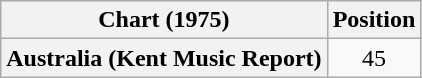<table class="wikitable sortable plainrowheaders">
<tr>
<th>Chart (1975)</th>
<th>Position</th>
</tr>
<tr>
<th scope="row">Australia (Kent Music Report)</th>
<td align="center">45</td>
</tr>
</table>
